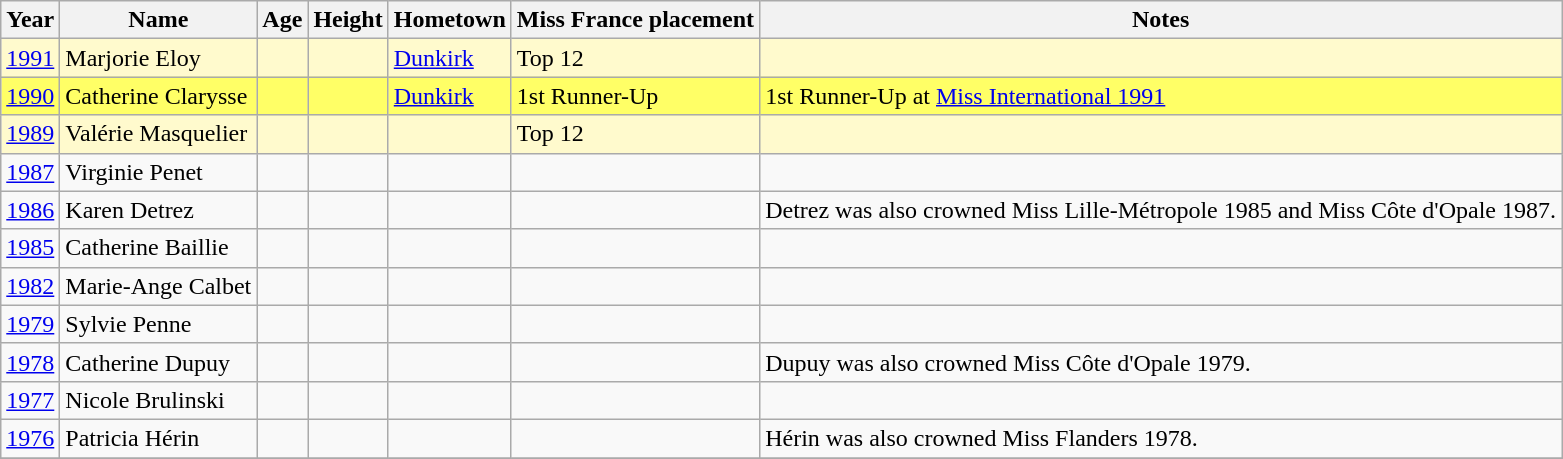<table class="wikitable sortable">
<tr>
<th>Year</th>
<th>Name</th>
<th>Age</th>
<th>Height</th>
<th>Hometown</th>
<th>Miss France placement</th>
<th>Notes</th>
</tr>
<tr bgcolor=#FFFACD>
<td><a href='#'>1991</a></td>
<td>Marjorie Eloy</td>
<td></td>
<td></td>
<td><a href='#'>Dunkirk</a></td>
<td>Top 12</td>
<td></td>
</tr>
<tr bgcolor=#FFFF66>
<td><a href='#'>1990</a></td>
<td>Catherine Clarysse</td>
<td></td>
<td></td>
<td><a href='#'>Dunkirk</a></td>
<td>1st Runner-Up</td>
<td>1st Runner-Up at <a href='#'>Miss International 1991</a></td>
</tr>
<tr bgcolor=#FFFACD>
<td><a href='#'>1989</a></td>
<td>Valérie Masquelier</td>
<td></td>
<td></td>
<td></td>
<td>Top 12</td>
<td></td>
</tr>
<tr>
<td><a href='#'>1987</a></td>
<td>Virginie Penet</td>
<td></td>
<td></td>
<td></td>
<td></td>
<td></td>
</tr>
<tr>
<td><a href='#'>1986</a></td>
<td>Karen Detrez</td>
<td></td>
<td></td>
<td></td>
<td></td>
<td>Detrez was also crowned Miss Lille-Métropole 1985 and Miss Côte d'Opale 1987.</td>
</tr>
<tr>
<td><a href='#'>1985</a></td>
<td>Catherine Baillie</td>
<td></td>
<td></td>
<td></td>
<td></td>
<td></td>
</tr>
<tr>
<td><a href='#'>1982</a></td>
<td>Marie-Ange Calbet</td>
<td></td>
<td></td>
<td></td>
<td></td>
<td></td>
</tr>
<tr>
<td><a href='#'>1979</a></td>
<td>Sylvie Penne</td>
<td></td>
<td></td>
<td></td>
<td></td>
<td></td>
</tr>
<tr>
<td><a href='#'>1978</a></td>
<td>Catherine Dupuy</td>
<td></td>
<td></td>
<td></td>
<td></td>
<td>Dupuy was also crowned Miss Côte d'Opale 1979.</td>
</tr>
<tr>
<td><a href='#'>1977</a></td>
<td>Nicole Brulinski</td>
<td></td>
<td></td>
<td></td>
<td></td>
<td></td>
</tr>
<tr>
<td><a href='#'>1976</a></td>
<td>Patricia Hérin</td>
<td></td>
<td></td>
<td></td>
<td></td>
<td>Hérin was also crowned Miss Flanders 1978.</td>
</tr>
<tr>
</tr>
</table>
